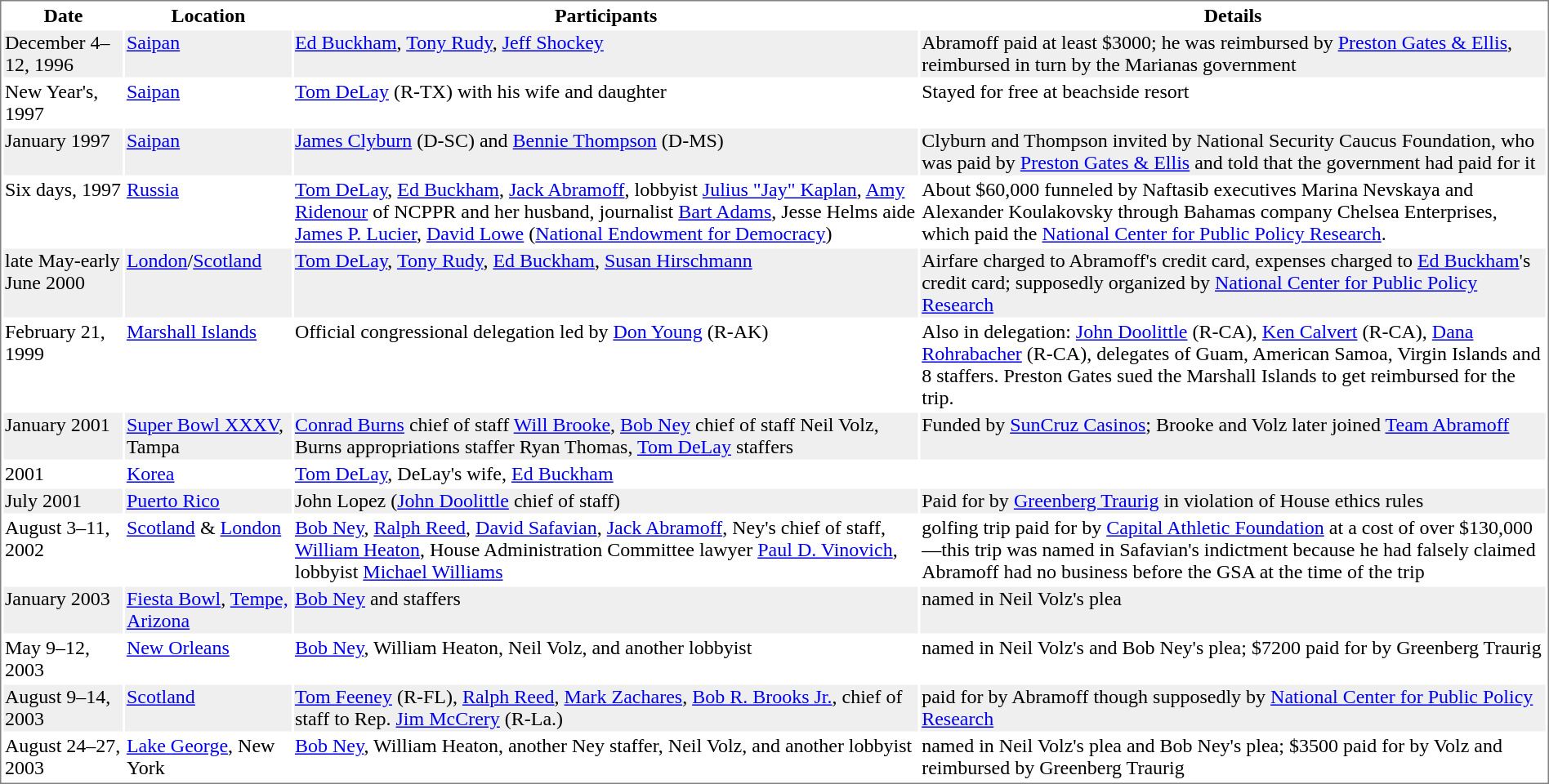<table style="border:1px solid gray">
<tr>
<th>Date</th>
<th>Location</th>
<th>Participants</th>
<th>Details</th>
</tr>
<tr style="background:#efefef;vertical-align:top">
<td>December 4–12, 1996</td>
<td><a href='#'>Saipan</a></td>
<td><a href='#'>Ed Buckham</a>, <a href='#'>Tony Rudy</a>, <a href='#'>Jeff Shockey</a></td>
<td>Abramoff paid at least $3000; he was reimbursed by <a href='#'>Preston Gates & Ellis</a>, reimbursed in turn by the Marianas government</td>
</tr>
<tr style="vertical-align:top">
<td>New Year's, 1997</td>
<td><a href='#'>Saipan</a></td>
<td><a href='#'>Tom DeLay</a> (R-TX) with his wife and daughter</td>
<td>Stayed for free at beachside resort</td>
</tr>
<tr style="background:#efefef;vertical-align:top">
<td>January 1997</td>
<td><a href='#'>Saipan</a></td>
<td><a href='#'>James Clyburn</a> (D-SC) and <a href='#'>Bennie Thompson</a> (D-MS)</td>
<td>Clyburn and Thompson invited by National Security Caucus Foundation, who was paid by <a href='#'>Preston Gates & Ellis</a> and told that the government had paid for it</td>
</tr>
<tr style="vertical-align:top">
<td>Six days, 1997</td>
<td><a href='#'>Russia</a></td>
<td><a href='#'>Tom DeLay</a>, <a href='#'>Ed Buckham</a>, <a href='#'>Jack Abramoff</a>, lobbyist <a href='#'>Julius "Jay" Kaplan</a>, <a href='#'>Amy Ridenour</a> of NCPPR and her husband, journalist <a href='#'>Bart Adams</a>, Jesse Helms aide <a href='#'>James P. Lucier</a>, <a href='#'>David Lowe</a> (<a href='#'>National Endowment for Democracy</a>)</td>
<td>About $60,000 funneled by Naftasib executives Marina Nevskaya and Alexander Koulakovsky through Bahamas company Chelsea Enterprises, which paid the <a href='#'>National Center for Public Policy Research</a>.</td>
</tr>
<tr style="background:#efefef;vertical-align:top">
<td>late May-early June 2000</td>
<td><a href='#'>London</a>/<a href='#'>Scotland</a></td>
<td><a href='#'>Tom DeLay</a>, <a href='#'>Tony Rudy</a>, <a href='#'>Ed Buckham</a>, <a href='#'>Susan Hirschmann</a></td>
<td>Airfare charged to Abramoff's credit card, expenses charged to <a href='#'>Ed Buckham</a>'s credit card; supposedly organized by <a href='#'>National Center for Public Policy Research</a></td>
</tr>
<tr style="vertical-align:top">
<td>February 21, 1999</td>
<td><a href='#'>Marshall Islands</a></td>
<td>Official congressional delegation led by <a href='#'>Don Young</a> (R-AK)</td>
<td>Also in delegation: <a href='#'>John Doolittle</a> (R-CA), <a href='#'>Ken Calvert</a> (R-CA), <a href='#'>Dana Rohrabacher</a> (R-CA), delegates of Guam, American Samoa, Virgin Islands and 8 staffers. Preston Gates sued the Marshall Islands to get reimbursed for the trip.</td>
</tr>
<tr style="background:#efefef;vertical-align:top">
<td>January 2001</td>
<td><a href='#'>Super Bowl XXXV</a>, Tampa</td>
<td><a href='#'>Conrad Burns</a> chief of staff <a href='#'>Will Brooke</a>, <a href='#'>Bob Ney</a> chief of staff Neil Volz, Burns appropriations staffer Ryan Thomas, <a href='#'>Tom DeLay</a> staffers</td>
<td>Funded by <a href='#'>SunCruz Casinos</a>; Brooke and Volz later joined <a href='#'>Team Abramoff</a></td>
</tr>
<tr style="vertical-align:top">
<td>2001</td>
<td><a href='#'>Korea</a></td>
<td><a href='#'>Tom DeLay</a>, DeLay's wife, <a href='#'>Ed Buckham</a></td>
<td></td>
</tr>
<tr style="background:#efefef;vertical-align:top">
<td>July 2001</td>
<td><a href='#'>Puerto Rico</a></td>
<td>John Lopez (<a href='#'>John Doolittle</a> chief of staff)</td>
<td>Paid for by <a href='#'>Greenberg Traurig</a> in violation of House ethics rules</td>
</tr>
<tr style="vertical-align:top">
<td>August 3–11, 2002</td>
<td><a href='#'>Scotland</a> & <a href='#'>London</a></td>
<td><a href='#'>Bob Ney</a>, <a href='#'>Ralph Reed</a>, <a href='#'>David Safavian</a>, <a href='#'>Jack Abramoff</a>, Ney's chief of staff, <a href='#'>William Heaton</a>, House Administration Committee lawyer <a href='#'>Paul D. Vinovich</a>, lobbyist <a href='#'>Michael Williams</a></td>
<td>golfing trip paid for by <a href='#'>Capital Athletic Foundation</a> at a cost of over $130,000—this trip was named in Safavian's indictment because he had falsely claimed Abramoff had no business before the GSA at the time of the trip</td>
</tr>
<tr style="background:#efefef;vertical-align:top">
<td>January 2003</td>
<td><a href='#'>Fiesta Bowl</a>, <a href='#'>Tempe, Arizona</a></td>
<td><a href='#'>Bob Ney</a> and staffers</td>
<td>named in Neil Volz's plea</td>
</tr>
<tr style="vertical-align:top">
<td>May 9–12, 2003</td>
<td><a href='#'>New Orleans</a></td>
<td><a href='#'>Bob Ney</a>, William Heaton, Neil Volz, and another lobbyist</td>
<td>named in Neil Volz's and Bob Ney's plea; $7200 paid for by Greenberg Traurig</td>
</tr>
<tr style="background:#efefef;vertical-align:top">
<td>August 9–14, 2003</td>
<td><a href='#'>Scotland</a></td>
<td><a href='#'>Tom Feeney</a> (R-FL), <a href='#'>Ralph Reed</a>, <a href='#'>Mark Zachares</a>, <a href='#'>Bob R. Brooks Jr.</a>, chief of staff to Rep. <a href='#'>Jim McCrery</a> (R-La.)</td>
<td>paid for by Abramoff though supposedly by <a href='#'>National Center for Public Policy Research</a></td>
</tr>
<tr style="vertical-align:top">
<td>August 24–27, 2003</td>
<td><a href='#'>Lake George</a>, New York</td>
<td><a href='#'>Bob Ney</a>, William Heaton, another Ney staffer, Neil Volz, and another lobbyist</td>
<td>named in Neil Volz's plea and Bob Ney's plea; $3500 paid for by Volz and reimbursed by Greenberg Traurig</td>
</tr>
</table>
